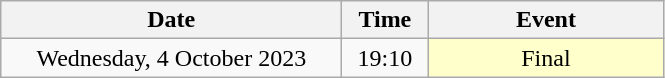<table class = "wikitable" style="text-align:center;">
<tr>
<th width=220>Date</th>
<th width=50>Time</th>
<th width=150>Event</th>
</tr>
<tr>
<td>Wednesday, 4 October 2023</td>
<td>19:10</td>
<td bgcolor=ffffcc>Final</td>
</tr>
</table>
